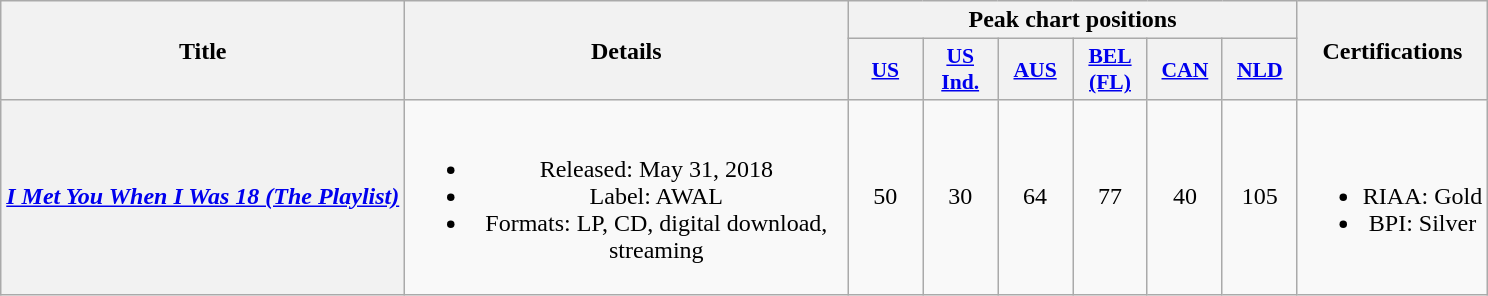<table class="wikitable plainrowheaders" style="text-align:center">
<tr>
<th scope="col" rowspan="2">Title</th>
<th scope="col" rowspan="2" style="width:18em;">Details</th>
<th scope="col" colspan="6">Peak chart positions</th>
<th rowspan="2">Certifications</th>
</tr>
<tr>
<th scope="col" style="width:3em;font-size:90%;"><a href='#'>US</a><br></th>
<th scope="col" style="width:3em;font-size:90%;"><a href='#'>US<br>Ind.</a><br></th>
<th scope="col" style="width:3em;font-size:90%;"><a href='#'>AUS</a><br></th>
<th scope="col" style="width:3em;font-size:90%;"><a href='#'>BEL<br>(FL)</a><br></th>
<th scope="col" style="width:3em;font-size:90%;"><a href='#'>CAN</a><br></th>
<th scope="col" style="width:3em;font-size:90%;"><a href='#'>NLD</a><br></th>
</tr>
<tr>
<th scope="row"><em><a href='#'>I Met You When I Was 18 (The Playlist)</a></em></th>
<td><br><ul><li>Released: May 31, 2018</li><li>Label: AWAL</li><li>Formats: LP, CD, digital download, streaming</li></ul></td>
<td>50</td>
<td>30</td>
<td>64</td>
<td>77</td>
<td>40</td>
<td>105</td>
<td><br><ul><li>RIAA: Gold</li><li>BPI: Silver</li></ul></td>
</tr>
</table>
